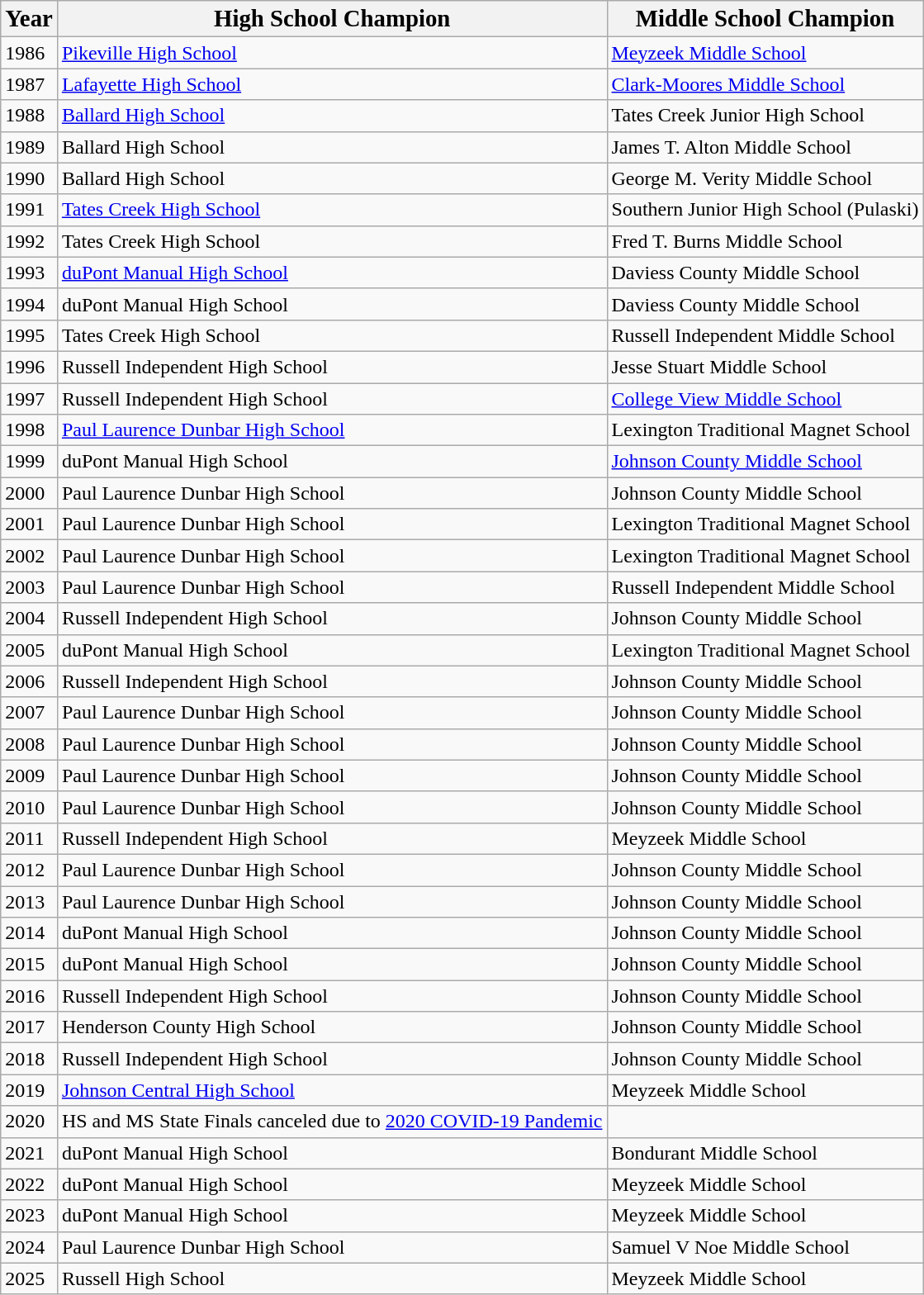<table class="wikitable">
<tr>
<th><big>Year</big></th>
<th><big>High School Champion</big></th>
<th><big>Middle School Champion</big></th>
</tr>
<tr>
<td>1986</td>
<td><a href='#'>Pikeville High School</a></td>
<td><a href='#'>Meyzeek Middle School</a></td>
</tr>
<tr>
<td>1987</td>
<td><a href='#'>Lafayette High School</a></td>
<td><a href='#'>Clark-Moores Middle School</a></td>
</tr>
<tr>
<td>1988</td>
<td><a href='#'>Ballard High School</a></td>
<td>Tates Creek Junior High School</td>
</tr>
<tr>
<td>1989</td>
<td>Ballard High School</td>
<td>James T. Alton Middle School</td>
</tr>
<tr>
<td>1990</td>
<td>Ballard High School</td>
<td>George M. Verity Middle School</td>
</tr>
<tr>
<td>1991</td>
<td><a href='#'>Tates Creek High School</a></td>
<td>Southern Junior High School (Pulaski)</td>
</tr>
<tr>
<td>1992</td>
<td>Tates Creek High School</td>
<td>Fred T. Burns Middle School</td>
</tr>
<tr>
<td>1993</td>
<td><a href='#'>duPont Manual High School</a></td>
<td>Daviess County Middle School</td>
</tr>
<tr>
<td>1994</td>
<td>duPont Manual High School</td>
<td>Daviess County Middle School</td>
</tr>
<tr>
<td>1995</td>
<td>Tates Creek High School</td>
<td>Russell Independent Middle School</td>
</tr>
<tr>
<td>1996</td>
<td>Russell Independent High School</td>
<td>Jesse Stuart Middle School</td>
</tr>
<tr>
<td>1997</td>
<td>Russell Independent High School</td>
<td><a href='#'>College View Middle School</a></td>
</tr>
<tr>
<td>1998</td>
<td><a href='#'>Paul Laurence Dunbar High School</a></td>
<td>Lexington Traditional Magnet School</td>
</tr>
<tr>
<td>1999</td>
<td>duPont Manual High School</td>
<td><a href='#'>Johnson County Middle School</a></td>
</tr>
<tr>
<td>2000</td>
<td>Paul Laurence Dunbar High School</td>
<td>Johnson County Middle School</td>
</tr>
<tr>
<td>2001</td>
<td>Paul Laurence Dunbar High School</td>
<td>Lexington Traditional Magnet School</td>
</tr>
<tr>
<td>2002</td>
<td>Paul Laurence Dunbar High School</td>
<td>Lexington Traditional Magnet School</td>
</tr>
<tr>
<td>2003</td>
<td>Paul Laurence Dunbar High School</td>
<td>Russell Independent Middle School</td>
</tr>
<tr>
<td>2004</td>
<td>Russell Independent High School</td>
<td>Johnson County Middle School</td>
</tr>
<tr>
<td>2005</td>
<td>duPont Manual High School</td>
<td>Lexington Traditional Magnet School</td>
</tr>
<tr>
<td>2006</td>
<td>Russell Independent High School</td>
<td>Johnson County Middle School</td>
</tr>
<tr>
<td>2007</td>
<td>Paul Laurence Dunbar High School</td>
<td>Johnson County Middle School</td>
</tr>
<tr>
<td>2008</td>
<td>Paul Laurence Dunbar High School</td>
<td>Johnson County Middle School</td>
</tr>
<tr>
<td>2009</td>
<td>Paul Laurence Dunbar High School</td>
<td>Johnson County Middle School</td>
</tr>
<tr>
<td>2010</td>
<td>Paul Laurence Dunbar High School</td>
<td>Johnson County Middle School</td>
</tr>
<tr>
<td>2011</td>
<td>Russell Independent High School</td>
<td>Meyzeek Middle School</td>
</tr>
<tr>
<td>2012</td>
<td>Paul Laurence Dunbar High School</td>
<td>Johnson County Middle School</td>
</tr>
<tr>
<td>2013</td>
<td>Paul Laurence Dunbar High School</td>
<td>Johnson County Middle School</td>
</tr>
<tr>
<td>2014</td>
<td>duPont Manual High School</td>
<td>Johnson County Middle School</td>
</tr>
<tr>
<td>2015</td>
<td>duPont Manual High School</td>
<td>Johnson County Middle School</td>
</tr>
<tr>
<td>2016</td>
<td>Russell Independent High School</td>
<td>Johnson County Middle School</td>
</tr>
<tr>
<td>2017</td>
<td>Henderson County High School</td>
<td>Johnson County Middle School</td>
</tr>
<tr>
<td>2018</td>
<td>Russell Independent High School</td>
<td>Johnson County Middle School</td>
</tr>
<tr>
<td>2019</td>
<td><a href='#'>Johnson Central High School</a></td>
<td>Meyzeek Middle School</td>
</tr>
<tr>
<td>2020</td>
<td>HS and MS State Finals canceled due to <a href='#'>2020 COVID-19 Pandemic</a></td>
</tr>
<tr>
<td>2021</td>
<td>duPont Manual High School</td>
<td>Bondurant Middle School</td>
</tr>
<tr>
<td>2022</td>
<td>duPont Manual High School</td>
<td>Meyzeek Middle School</td>
</tr>
<tr>
<td>2023</td>
<td>duPont Manual High School</td>
<td>Meyzeek Middle School</td>
</tr>
<tr>
<td>2024</td>
<td>Paul Laurence Dunbar High School</td>
<td>Samuel V Noe Middle School</td>
</tr>
<tr>
<td>2025</td>
<td>Russell High School</td>
<td>Meyzeek Middle School</td>
</tr>
</table>
